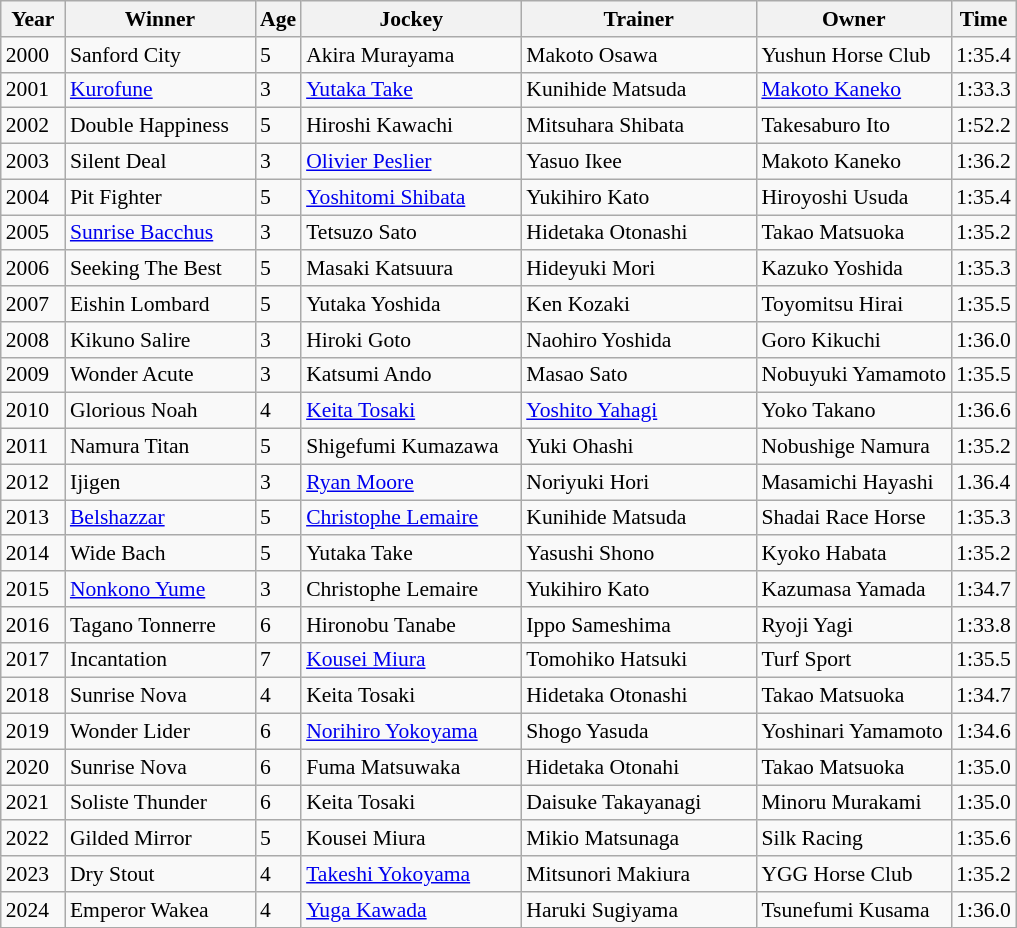<table class="wikitable sortable" style="font-size:90%">
<tr>
<th width="36px">Year<br></th>
<th width="120px">Winner<br></th>
<th>Age<br></th>
<th width="140px">Jockey<br></th>
<th width="150px">Trainer<br></th>
<th>Owner</th>
<th>Time<br></th>
</tr>
<tr>
<td>2000</td>
<td>Sanford City</td>
<td>5</td>
<td>Akira Murayama</td>
<td>Makoto Osawa</td>
<td>Yushun Horse Club</td>
<td>1:35.4</td>
</tr>
<tr>
<td>2001</td>
<td><a href='#'>Kurofune</a></td>
<td>3</td>
<td><a href='#'>Yutaka Take</a></td>
<td>Kunihide Matsuda</td>
<td><a href='#'>Makoto Kaneko</a></td>
<td>1:33.3</td>
</tr>
<tr>
<td>2002</td>
<td>Double Happiness </td>
<td>5</td>
<td>Hiroshi Kawachi</td>
<td>Mitsuhara Shibata</td>
<td>Takesaburo Ito</td>
<td>1:52.2</td>
</tr>
<tr>
<td>2003</td>
<td>Silent Deal</td>
<td>3</td>
<td><a href='#'>Olivier Peslier</a></td>
<td>Yasuo Ikee</td>
<td>Makoto Kaneko</td>
<td>1:36.2</td>
</tr>
<tr>
<td>2004</td>
<td>Pit Fighter</td>
<td>5</td>
<td><a href='#'>Yoshitomi Shibata</a></td>
<td>Yukihiro Kato</td>
<td>Hiroyoshi Usuda</td>
<td>1:35.4</td>
</tr>
<tr>
<td>2005</td>
<td><a href='#'>Sunrise Bacchus</a></td>
<td>3</td>
<td>Tetsuzo Sato</td>
<td>Hidetaka Otonashi</td>
<td>Takao Matsuoka</td>
<td>1:35.2</td>
</tr>
<tr>
<td>2006</td>
<td>Seeking The Best</td>
<td>5</td>
<td>Masaki Katsuura</td>
<td>Hideyuki Mori</td>
<td>Kazuko Yoshida</td>
<td>1:35.3</td>
</tr>
<tr>
<td>2007</td>
<td>Eishin Lombard</td>
<td>5</td>
<td>Yutaka Yoshida</td>
<td>Ken Kozaki</td>
<td>Toyomitsu Hirai</td>
<td>1:35.5</td>
</tr>
<tr>
<td>2008</td>
<td>Kikuno Salire</td>
<td>3</td>
<td>Hiroki Goto</td>
<td>Naohiro Yoshida</td>
<td>Goro Kikuchi</td>
<td>1:36.0</td>
</tr>
<tr>
<td>2009</td>
<td>Wonder Acute</td>
<td>3</td>
<td>Katsumi Ando</td>
<td>Masao Sato</td>
<td>Nobuyuki Yamamoto</td>
<td>1:35.5</td>
</tr>
<tr>
<td>2010</td>
<td>Glorious Noah</td>
<td>4</td>
<td><a href='#'>Keita Tosaki</a></td>
<td><a href='#'>Yoshito Yahagi</a></td>
<td>Yoko Takano</td>
<td>1:36.6</td>
</tr>
<tr>
<td>2011</td>
<td>Namura Titan</td>
<td>5</td>
<td>Shigefumi Kumazawa</td>
<td>Yuki Ohashi</td>
<td>Nobushige Namura</td>
<td>1:35.2</td>
</tr>
<tr>
<td>2012</td>
<td>Ijigen</td>
<td>3</td>
<td><a href='#'>Ryan Moore</a></td>
<td>Noriyuki Hori</td>
<td>Masamichi Hayashi</td>
<td>1.36.4</td>
</tr>
<tr>
<td>2013</td>
<td><a href='#'>Belshazzar</a></td>
<td>5</td>
<td><a href='#'>Christophe Lemaire</a></td>
<td>Kunihide Matsuda</td>
<td>Shadai Race Horse</td>
<td>1:35.3</td>
</tr>
<tr>
<td>2014</td>
<td>Wide Bach</td>
<td>5</td>
<td>Yutaka Take</td>
<td>Yasushi Shono</td>
<td>Kyoko Habata</td>
<td>1:35.2</td>
</tr>
<tr>
<td>2015</td>
<td><a href='#'>Nonkono Yume</a></td>
<td>3</td>
<td>Christophe Lemaire</td>
<td>Yukihiro Kato</td>
<td>Kazumasa Yamada</td>
<td>1:34.7</td>
</tr>
<tr>
<td>2016</td>
<td>Tagano Tonnerre</td>
<td>6</td>
<td>Hironobu Tanabe</td>
<td>Ippo Sameshima</td>
<td>Ryoji Yagi</td>
<td>1:33.8</td>
</tr>
<tr>
<td>2017</td>
<td>Incantation</td>
<td>7</td>
<td><a href='#'>Kousei Miura</a></td>
<td>Tomohiko Hatsuki</td>
<td>Turf Sport</td>
<td>1:35.5</td>
</tr>
<tr>
<td>2018</td>
<td>Sunrise Nova</td>
<td>4</td>
<td>Keita Tosaki</td>
<td>Hidetaka Otonashi</td>
<td>Takao Matsuoka</td>
<td>1:34.7</td>
</tr>
<tr>
<td>2019</td>
<td>Wonder Lider</td>
<td>6</td>
<td><a href='#'>Norihiro Yokoyama</a></td>
<td>Shogo Yasuda</td>
<td>Yoshinari Yamamoto</td>
<td>1:34.6</td>
</tr>
<tr>
<td>2020</td>
<td>Sunrise Nova</td>
<td>6</td>
<td>Fuma Matsuwaka</td>
<td>Hidetaka Otonahi</td>
<td>Takao Matsuoka</td>
<td>1:35.0</td>
</tr>
<tr>
<td>2021</td>
<td>Soliste Thunder</td>
<td>6</td>
<td>Keita Tosaki</td>
<td>Daisuke Takayanagi</td>
<td>Minoru Murakami</td>
<td>1:35.0</td>
</tr>
<tr>
<td>2022</td>
<td>Gilded Mirror</td>
<td>5</td>
<td>Kousei Miura</td>
<td>Mikio Matsunaga</td>
<td>Silk Racing</td>
<td>1:35.6</td>
</tr>
<tr>
<td>2023</td>
<td>Dry Stout</td>
<td>4</td>
<td><a href='#'>Takeshi Yokoyama</a></td>
<td>Mitsunori Makiura</td>
<td>YGG Horse Club</td>
<td>1:35.2</td>
</tr>
<tr>
<td>2024</td>
<td>Emperor Wakea</td>
<td>4</td>
<td><a href='#'>Yuga Kawada</a></td>
<td>Haruki Sugiyama</td>
<td>Tsunefumi Kusama</td>
<td>1:36.0</td>
</tr>
</table>
